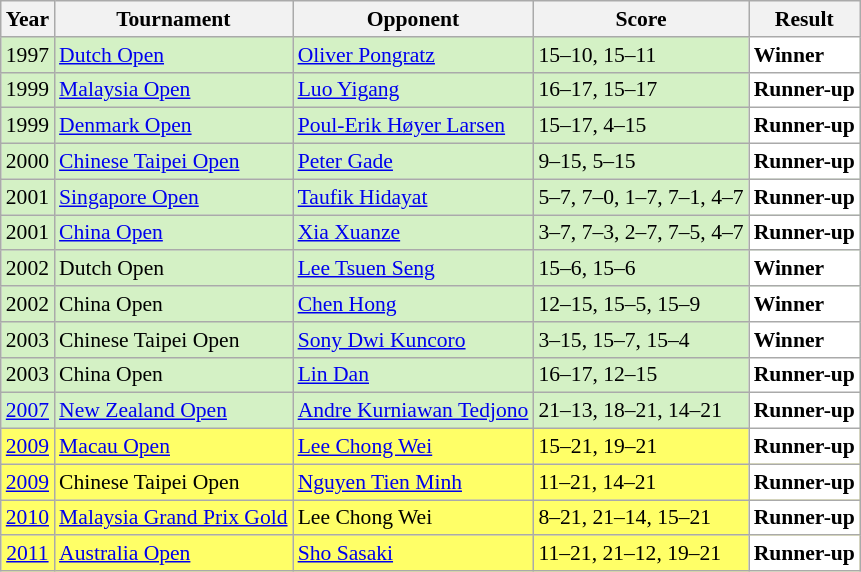<table class="sortable wikitable" style="font-size: 90%;">
<tr>
<th>Year</th>
<th>Tournament</th>
<th>Opponent</th>
<th>Score</th>
<th>Result</th>
</tr>
<tr style="background:#D4F1C5">
<td align="center">1997</td>
<td align="left"><a href='#'>Dutch Open</a></td>
<td align="left"> <a href='#'>Oliver Pongratz</a></td>
<td align="left">15–10, 15–11</td>
<td style="text-align:left; background:white"> <strong>Winner</strong></td>
</tr>
<tr style="background:#D4F1C5">
<td align="center">1999</td>
<td align="left"><a href='#'>Malaysia Open</a></td>
<td align="left"> <a href='#'>Luo Yigang</a></td>
<td align="left">16–17, 15–17</td>
<td style="text-align:left; background:white"> <strong>Runner-up</strong></td>
</tr>
<tr style="background:#D4F1C5">
<td align="center">1999</td>
<td align="left"><a href='#'>Denmark Open</a></td>
<td align="left"> <a href='#'>Poul-Erik Høyer Larsen</a></td>
<td align="left">15–17, 4–15</td>
<td style="text-align:left; background:white"> <strong>Runner-up</strong></td>
</tr>
<tr style="background:#D4F1C5">
<td align="center">2000</td>
<td align="left"><a href='#'>Chinese Taipei Open</a></td>
<td align="left"> <a href='#'>Peter Gade</a></td>
<td align="left">9–15, 5–15</td>
<td style="text-align:left; background:white"> <strong>Runner-up</strong></td>
</tr>
<tr style="background:#D4F1C5">
<td align="center">2001</td>
<td align="left"><a href='#'>Singapore Open</a></td>
<td align="left"> <a href='#'>Taufik Hidayat</a></td>
<td align="left">5–7, 7–0, 1–7, 7–1, 4–7</td>
<td style="text-align:left; background:white"> <strong>Runner-up</strong></td>
</tr>
<tr style="background:#D4F1C5">
<td align="center">2001</td>
<td align="left"><a href='#'>China Open</a></td>
<td align="left"> <a href='#'>Xia Xuanze</a></td>
<td align="left">3–7, 7–3, 2–7, 7–5, 4–7</td>
<td style="text-align:left; background:white"> <strong>Runner-up</strong></td>
</tr>
<tr style="background:#D4F1C5">
<td align="center">2002</td>
<td align="left">Dutch Open</td>
<td align="left"> <a href='#'>Lee Tsuen Seng</a></td>
<td align="left">15–6, 15–6</td>
<td style="text-align:left; background:white"> <strong>Winner</strong></td>
</tr>
<tr style="background:#D4F1C5">
<td align="center">2002</td>
<td align="left">China Open</td>
<td align="left"> <a href='#'>Chen Hong</a></td>
<td align="left">12–15, 15–5, 15–9</td>
<td style="text-align:left; background:white"> <strong>Winner</strong></td>
</tr>
<tr style="background:#D4F1C5">
<td align="center">2003</td>
<td align="left">Chinese Taipei Open</td>
<td align="left"> <a href='#'>Sony Dwi Kuncoro</a></td>
<td align="left">3–15, 15–7, 15–4</td>
<td style="text-align:left; background:white"> <strong>Winner</strong></td>
</tr>
<tr style="background:#D4F1C5">
<td align="center">2003</td>
<td align="left">China Open</td>
<td align="left"> <a href='#'>Lin Dan</a></td>
<td align="left">16–17, 12–15</td>
<td style="text-align:left; background:white"> <strong>Runner-up</strong></td>
</tr>
<tr style="background:#D4F1C5">
<td align="center"><a href='#'>2007</a></td>
<td align="left"><a href='#'>New Zealand Open</a></td>
<td align="left"> <a href='#'>Andre Kurniawan Tedjono</a></td>
<td align="left">21–13, 18–21, 14–21</td>
<td style="text-align:left; background:white"> <strong>Runner-up</strong></td>
</tr>
<tr style="background:#FFFF67">
<td align="center"><a href='#'>2009</a></td>
<td align="left"><a href='#'>Macau Open</a></td>
<td align="left"> <a href='#'>Lee Chong Wei</a></td>
<td align="left">15–21, 19–21</td>
<td style="text-align:left; background:white"> <strong>Runner-up</strong></td>
</tr>
<tr style="background:#FFFF67">
<td align="center"><a href='#'>2009</a></td>
<td align="left">Chinese Taipei Open</td>
<td align="left"> <a href='#'>Nguyen Tien Minh</a></td>
<td align="left">11–21, 14–21</td>
<td style="text-align:left; background:white"> <strong>Runner-up</strong></td>
</tr>
<tr style="background:#FFFF67">
<td align="center"><a href='#'>2010</a></td>
<td align="left"><a href='#'>Malaysia Grand Prix Gold</a></td>
<td align="left"> Lee Chong Wei</td>
<td align="left">8–21, 21–14, 15–21</td>
<td style="text-align:left; background:white"> <strong>Runner-up</strong></td>
</tr>
<tr style="background:#FFFF67">
<td align="center"><a href='#'>2011</a></td>
<td align="left"><a href='#'>Australia Open</a></td>
<td align="left"> <a href='#'>Sho Sasaki</a></td>
<td align="left">11–21, 21–12, 19–21</td>
<td style="text-align:left; background:white"> <strong>Runner-up</strong></td>
</tr>
</table>
